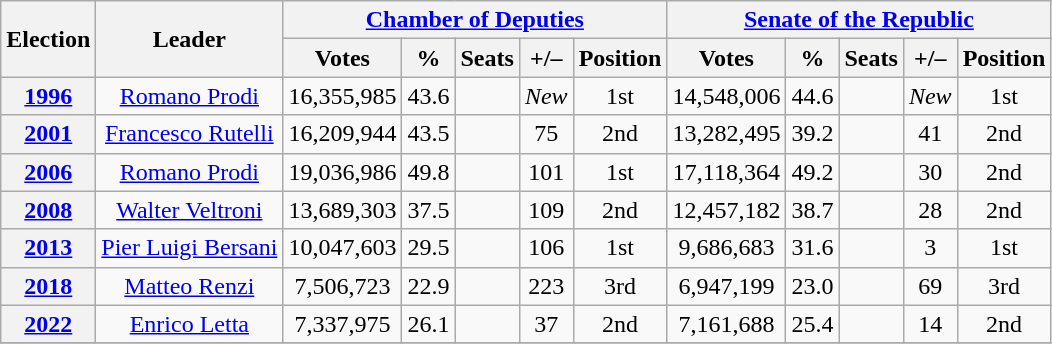<table class="wikitable" style="text-align:center">
<tr>
<th rowspan="2">Election</th>
<th rowspan="2">Leader</th>
<th colspan="5"><a href='#'>Chamber of Deputies</a></th>
<th colspan="5"><a href='#'>Senate of the Republic</a></th>
</tr>
<tr>
<th>Votes</th>
<th>%</th>
<th>Seats</th>
<th>+/–</th>
<th>Position</th>
<th>Votes</th>
<th>%</th>
<th>Seats</th>
<th>+/–</th>
<th>Position</th>
</tr>
<tr>
<th><a href='#'>1996</a></th>
<td><a href='#'>Romano Prodi</a></td>
<td>16,355,985</td>
<td>43.6</td>
<td></td>
<td><em>New</em></td>
<td>1st</td>
<td>14,548,006</td>
<td>44.6</td>
<td></td>
<td><em>New</em></td>
<td>1st</td>
</tr>
<tr>
<th><a href='#'>2001</a></th>
<td><a href='#'>Francesco Rutelli</a></td>
<td>16,209,944</td>
<td>43.5</td>
<td></td>
<td> 75</td>
<td> 2nd</td>
<td>13,282,495</td>
<td>39.2</td>
<td></td>
<td> 41</td>
<td> 2nd</td>
</tr>
<tr>
<th><a href='#'>2006</a></th>
<td><a href='#'>Romano Prodi</a></td>
<td>19,036,986</td>
<td>49.8</td>
<td></td>
<td> 101</td>
<td> 1st</td>
<td>17,118,364</td>
<td>49.2</td>
<td></td>
<td> 30</td>
<td> 2nd</td>
</tr>
<tr>
<th><a href='#'>2008</a></th>
<td><a href='#'>Walter Veltroni</a></td>
<td>13,689,303</td>
<td>37.5</td>
<td></td>
<td> 109</td>
<td> 2nd</td>
<td>12,457,182</td>
<td>38.7</td>
<td></td>
<td> 28</td>
<td> 2nd</td>
</tr>
<tr>
<th><a href='#'>2013</a></th>
<td><a href='#'>Pier Luigi Bersani</a></td>
<td>10,047,603</td>
<td>29.5</td>
<td></td>
<td> 106</td>
<td> 1st</td>
<td>9,686,683</td>
<td>31.6</td>
<td></td>
<td> 3</td>
<td> 1st</td>
</tr>
<tr>
<th><a href='#'>2018</a></th>
<td><a href='#'>Matteo Renzi</a></td>
<td>7,506,723</td>
<td>22.9</td>
<td></td>
<td> 223</td>
<td> 3rd</td>
<td>6,947,199</td>
<td>23.0</td>
<td></td>
<td> 69</td>
<td> 3rd</td>
</tr>
<tr>
<th><a href='#'>2022</a></th>
<td><a href='#'>Enrico Letta</a></td>
<td>7,337,975</td>
<td>26.1</td>
<td></td>
<td> 37</td>
<td> 2nd</td>
<td>7,161,688</td>
<td>25.4</td>
<td></td>
<td> 14</td>
<td> 2nd</td>
</tr>
<tr>
</tr>
</table>
